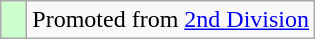<table class="wikitable">
<tr>
<td width=10px bgcolor="#ccffcc"></td>
<td>Promoted from <a href='#'>2nd Division</a></td>
</tr>
</table>
